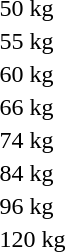<table>
<tr>
<td rowspan=2>50 kg</td>
<td rowspan=2></td>
<td rowspan=2></td>
<td></td>
</tr>
<tr>
<td></td>
</tr>
<tr>
<td rowspan=2>55 kg</td>
<td rowspan=2></td>
<td rowspan=2></td>
<td></td>
</tr>
<tr>
<td></td>
</tr>
<tr>
<td rowspan=2>60 kg</td>
<td rowspan=2></td>
<td rowspan=2></td>
<td></td>
</tr>
<tr>
<td></td>
</tr>
<tr>
<td rowspan=2>66 kg</td>
<td rowspan=2></td>
<td rowspan=2></td>
<td></td>
</tr>
<tr>
<td></td>
</tr>
<tr>
<td rowspan=2>74 kg</td>
<td rowspan=2></td>
<td rowspan=2></td>
<td></td>
</tr>
<tr>
<td></td>
</tr>
<tr>
<td rowspan=2>84 kg</td>
<td rowspan=2></td>
<td rowspan=2></td>
<td></td>
</tr>
<tr>
<td></td>
</tr>
<tr>
<td rowspan=2>96 kg</td>
<td rowspan=2></td>
<td rowspan=2></td>
<td></td>
</tr>
<tr>
<td></td>
</tr>
<tr>
<td rowspan=2>120 kg</td>
<td rowspan=2></td>
<td rowspan=2></td>
<td></td>
</tr>
<tr>
<td></td>
</tr>
<tr>
</tr>
</table>
